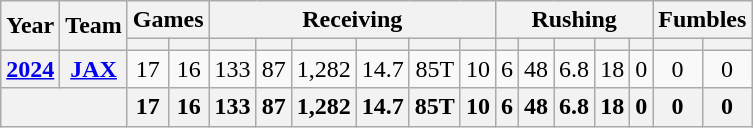<table class="wikitable" style="text-align:center;">
<tr>
<th rowspan="2">Year</th>
<th rowspan="2">Team</th>
<th colspan="2">Games</th>
<th colspan="6">Receiving</th>
<th colspan="5">Rushing</th>
<th colspan="2">Fumbles</th>
</tr>
<tr>
<th></th>
<th></th>
<th></th>
<th></th>
<th></th>
<th></th>
<th></th>
<th></th>
<th></th>
<th></th>
<th></th>
<th></th>
<th></th>
<th></th>
<th></th>
</tr>
<tr>
<th><a href='#'>2024</a></th>
<th><a href='#'>JAX</a></th>
<td>17</td>
<td>16</td>
<td>133</td>
<td>87</td>
<td>1,282</td>
<td>14.7</td>
<td>85T</td>
<td>10</td>
<td>6</td>
<td>48</td>
<td>6.8</td>
<td>18</td>
<td>0</td>
<td>0</td>
<td>0</td>
</tr>
<tr>
<th colspan="2"></th>
<th>17</th>
<th>16</th>
<th>133</th>
<th>87</th>
<th>1,282</th>
<th>14.7</th>
<th>85T</th>
<th>10</th>
<th>6</th>
<th>48</th>
<th>6.8</th>
<th>18</th>
<th>0</th>
<th>0</th>
<th>0</th>
</tr>
</table>
